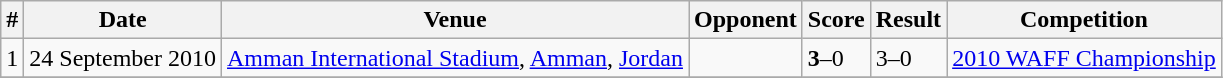<table class="wikitable">
<tr>
<th>#</th>
<th>Date</th>
<th>Venue</th>
<th>Opponent</th>
<th>Score</th>
<th>Result</th>
<th>Competition</th>
</tr>
<tr>
<td>1</td>
<td>24 September 2010</td>
<td><a href='#'>Amman International Stadium</a>, <a href='#'>Amman</a>, <a href='#'>Jordan</a></td>
<td></td>
<td><strong>3</strong>–0</td>
<td>3–0</td>
<td><a href='#'>2010 WAFF Championship</a></td>
</tr>
<tr>
</tr>
</table>
